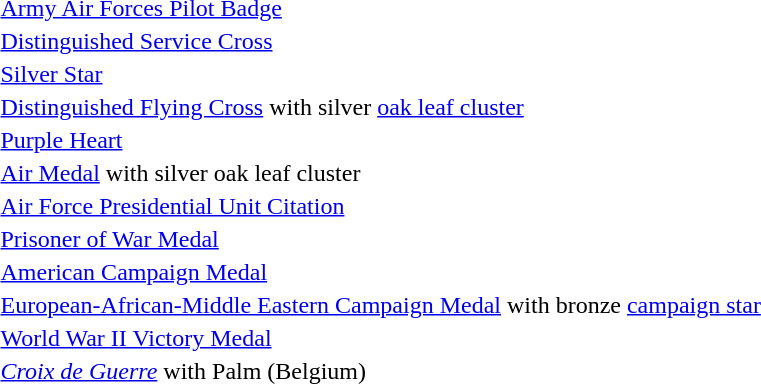<table>
<tr>
<td>  </td>
<td><a href='#'>Army Air Forces Pilot Badge</a></td>
</tr>
<tr>
<td></td>
<td><a href='#'>Distinguished Service Cross</a></td>
</tr>
<tr>
<td></td>
<td><a href='#'>Silver Star</a></td>
</tr>
<tr>
<td></td>
<td><a href='#'>Distinguished Flying Cross</a> with silver <a href='#'>oak leaf cluster</a></td>
</tr>
<tr>
<td></td>
<td><a href='#'>Purple Heart</a></td>
</tr>
<tr>
<td></td>
<td><a href='#'>Air Medal</a> with silver oak leaf cluster</td>
</tr>
<tr>
<td></td>
<td><a href='#'>Air Force Presidential Unit Citation</a></td>
</tr>
<tr>
<td></td>
<td><a href='#'>Prisoner of War Medal</a></td>
</tr>
<tr>
<td></td>
<td><a href='#'>American Campaign Medal</a></td>
</tr>
<tr>
<td></td>
<td><a href='#'>European-African-Middle Eastern Campaign Medal</a> with bronze <a href='#'>campaign star</a></td>
</tr>
<tr>
<td></td>
<td><a href='#'>World War II Victory Medal</a></td>
</tr>
<tr>
<td></td>
<td><em><a href='#'>Croix de Guerre</a></em> with Palm (Belgium)</td>
</tr>
</table>
